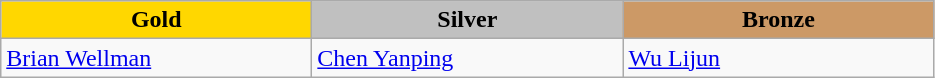<table class="wikitable" style="text-align:left">
<tr align="center">
<td width=200 bgcolor=gold><strong>Gold</strong></td>
<td width=200 bgcolor=silver><strong>Silver</strong></td>
<td width=200 bgcolor=CC9966><strong>Bronze</strong></td>
</tr>
<tr>
<td><a href='#'>Brian Wellman</a><br><em></em></td>
<td><a href='#'>Chen Yanping</a><br><em></em></td>
<td><a href='#'>Wu Lijun</a><br><em></em></td>
</tr>
</table>
